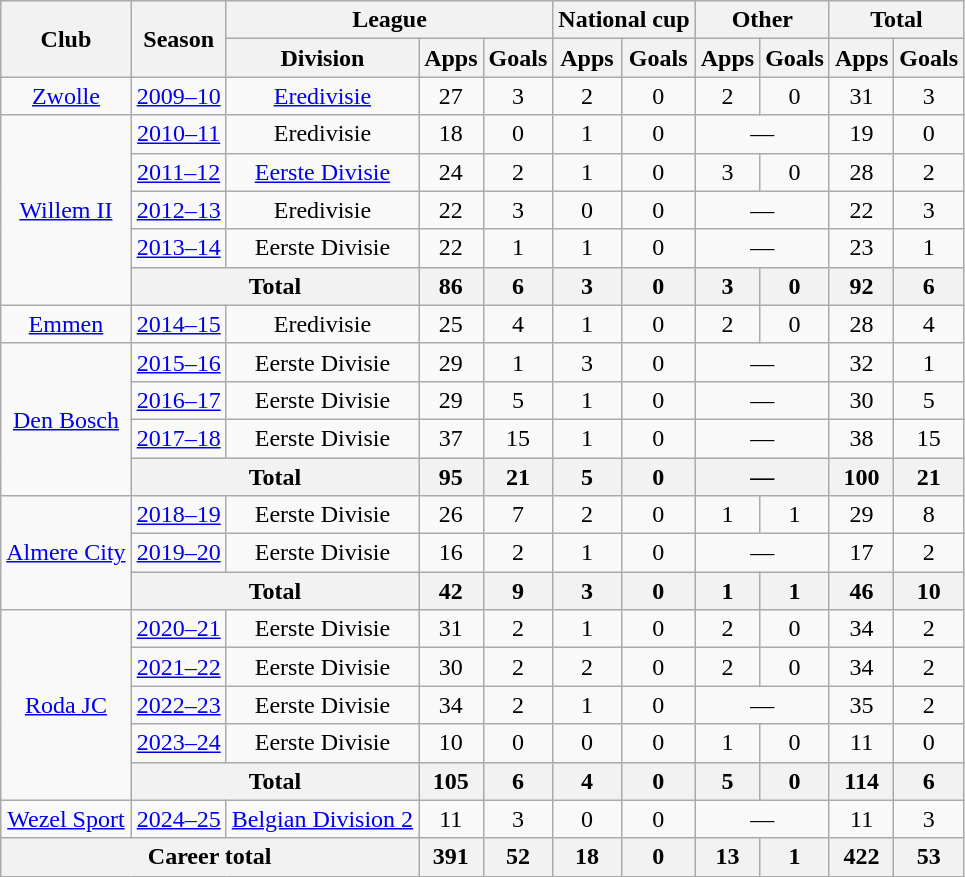<table class="wikitable" style="text-align:center">
<tr>
<th rowspan="2">Club</th>
<th rowspan="2">Season</th>
<th colspan="3">League</th>
<th colspan="2">National cup</th>
<th colspan="2">Other</th>
<th colspan="2">Total</th>
</tr>
<tr>
<th>Division</th>
<th>Apps</th>
<th>Goals</th>
<th>Apps</th>
<th>Goals</th>
<th>Apps</th>
<th>Goals</th>
<th>Apps</th>
<th>Goals</th>
</tr>
<tr>
<td><a href='#'>Zwolle</a></td>
<td><a href='#'>2009–10</a></td>
<td><a href='#'>Eredivisie</a></td>
<td>27</td>
<td>3</td>
<td>2</td>
<td>0</td>
<td>2</td>
<td>0</td>
<td>31</td>
<td>3</td>
</tr>
<tr>
<td rowspan="5"><a href='#'>Willem II</a></td>
<td><a href='#'>2010–11</a></td>
<td>Eredivisie</td>
<td>18</td>
<td>0</td>
<td>1</td>
<td>0</td>
<td colspan="2">—</td>
<td>19</td>
<td>0</td>
</tr>
<tr>
<td><a href='#'>2011–12</a></td>
<td><a href='#'>Eerste Divisie</a></td>
<td>24</td>
<td>2</td>
<td>1</td>
<td>0</td>
<td>3</td>
<td>0</td>
<td>28</td>
<td>2</td>
</tr>
<tr>
<td><a href='#'>2012–13</a></td>
<td>Eredivisie</td>
<td>22</td>
<td>3</td>
<td>0</td>
<td>0</td>
<td colspan="2">—</td>
<td>22</td>
<td>3</td>
</tr>
<tr>
<td><a href='#'>2013–14</a></td>
<td>Eerste Divisie</td>
<td>22</td>
<td>1</td>
<td>1</td>
<td>0</td>
<td colspan="2">—</td>
<td>23</td>
<td>1</td>
</tr>
<tr>
<th colspan="2">Total</th>
<th>86</th>
<th>6</th>
<th>3</th>
<th>0</th>
<th>3</th>
<th>0</th>
<th>92</th>
<th>6</th>
</tr>
<tr>
<td><a href='#'>Emmen</a></td>
<td><a href='#'>2014–15</a></td>
<td>Eredivisie</td>
<td>25</td>
<td>4</td>
<td>1</td>
<td>0</td>
<td>2</td>
<td>0</td>
<td>28</td>
<td>4</td>
</tr>
<tr>
<td rowspan="4"><a href='#'>Den Bosch</a></td>
<td><a href='#'>2015–16</a></td>
<td>Eerste Divisie</td>
<td>29</td>
<td>1</td>
<td>3</td>
<td>0</td>
<td colspan="2">—</td>
<td>32</td>
<td>1</td>
</tr>
<tr>
<td><a href='#'>2016–17</a></td>
<td>Eerste Divisie</td>
<td>29</td>
<td>5</td>
<td>1</td>
<td>0</td>
<td colspan="2">—</td>
<td>30</td>
<td>5</td>
</tr>
<tr>
<td><a href='#'>2017–18</a></td>
<td>Eerste Divisie</td>
<td>37</td>
<td>15</td>
<td>1</td>
<td>0</td>
<td colspan="2">—</td>
<td>38</td>
<td>15</td>
</tr>
<tr>
<th colspan="2">Total</th>
<th>95</th>
<th>21</th>
<th>5</th>
<th>0</th>
<th colspan="2">—</th>
<th>100</th>
<th>21</th>
</tr>
<tr>
<td rowspan="3"><a href='#'>Almere City</a></td>
<td><a href='#'>2018–19</a></td>
<td>Eerste Divisie</td>
<td>26</td>
<td>7</td>
<td>2</td>
<td>0</td>
<td>1</td>
<td>1</td>
<td>29</td>
<td>8</td>
</tr>
<tr>
<td><a href='#'>2019–20</a></td>
<td>Eerste Divisie</td>
<td>16</td>
<td>2</td>
<td>1</td>
<td>0</td>
<td colspan="2">—</td>
<td>17</td>
<td>2</td>
</tr>
<tr>
<th colspan="2">Total</th>
<th>42</th>
<th>9</th>
<th>3</th>
<th>0</th>
<th>1</th>
<th>1</th>
<th>46</th>
<th>10</th>
</tr>
<tr>
<td rowspan="5"><a href='#'>Roda JC</a></td>
<td><a href='#'>2020–21</a></td>
<td>Eerste Divisie</td>
<td>31</td>
<td>2</td>
<td>1</td>
<td>0</td>
<td>2</td>
<td>0</td>
<td>34</td>
<td>2</td>
</tr>
<tr>
<td><a href='#'>2021–22</a></td>
<td>Eerste Divisie</td>
<td>30</td>
<td>2</td>
<td>2</td>
<td>0</td>
<td>2</td>
<td>0</td>
<td>34</td>
<td>2</td>
</tr>
<tr>
<td><a href='#'>2022–23</a></td>
<td>Eerste Divisie</td>
<td>34</td>
<td>2</td>
<td>1</td>
<td>0</td>
<td colspan="2">—</td>
<td>35</td>
<td>2</td>
</tr>
<tr>
<td><a href='#'>2023–24</a></td>
<td>Eerste Divisie</td>
<td>10</td>
<td>0</td>
<td>0</td>
<td>0</td>
<td>1</td>
<td>0</td>
<td>11</td>
<td>0</td>
</tr>
<tr>
<th colspan="2">Total</th>
<th>105</th>
<th>6</th>
<th>4</th>
<th>0</th>
<th>5</th>
<th>0</th>
<th>114</th>
<th>6</th>
</tr>
<tr>
<td rowspan="1"><a href='#'>Wezel Sport</a></td>
<td><a href='#'>2024–25</a></td>
<td><a href='#'>Belgian Division 2</a></td>
<td>11</td>
<td>3</td>
<td>0</td>
<td>0</td>
<td colspan="2">—</td>
<td>11</td>
<td>3</td>
</tr>
<tr>
<th colspan="3">Career total</th>
<th>391</th>
<th>52</th>
<th>18</th>
<th>0</th>
<th>13</th>
<th>1</th>
<th>422</th>
<th>53</th>
</tr>
</table>
